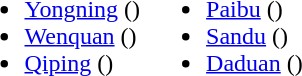<table>
<tr>
<td valign="top"><br><ul><li><a href='#'>Yongning</a> ()</li><li><a href='#'>Wenquan</a> ()</li><li><a href='#'>Qiping</a> ()</li></ul></td>
<td valign="top"><br><ul><li><a href='#'>Paibu</a> ()</li><li><a href='#'>Sandu</a> ()</li><li><a href='#'>Daduan</a> ()</li></ul></td>
</tr>
</table>
